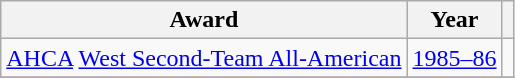<table class="wikitable">
<tr>
<th>Award</th>
<th>Year</th>
<th></th>
</tr>
<tr>
<td><a href='#'>AHCA</a> <a href='#'>West Second-Team All-American</a></td>
<td><a href='#'>1985–86</a></td>
<td></td>
</tr>
<tr>
</tr>
</table>
